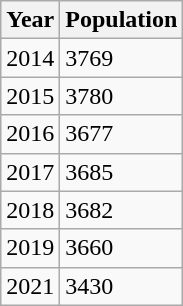<table class="wikitable">
<tr>
<th>Year</th>
<th>Population</th>
</tr>
<tr>
<td>2014</td>
<td>3769</td>
</tr>
<tr>
<td>2015</td>
<td>3780</td>
</tr>
<tr>
<td>2016</td>
<td>3677</td>
</tr>
<tr>
<td>2017</td>
<td>3685</td>
</tr>
<tr>
<td>2018</td>
<td>3682</td>
</tr>
<tr>
<td>2019</td>
<td>3660</td>
</tr>
<tr>
<td>2021</td>
<td>3430</td>
</tr>
</table>
